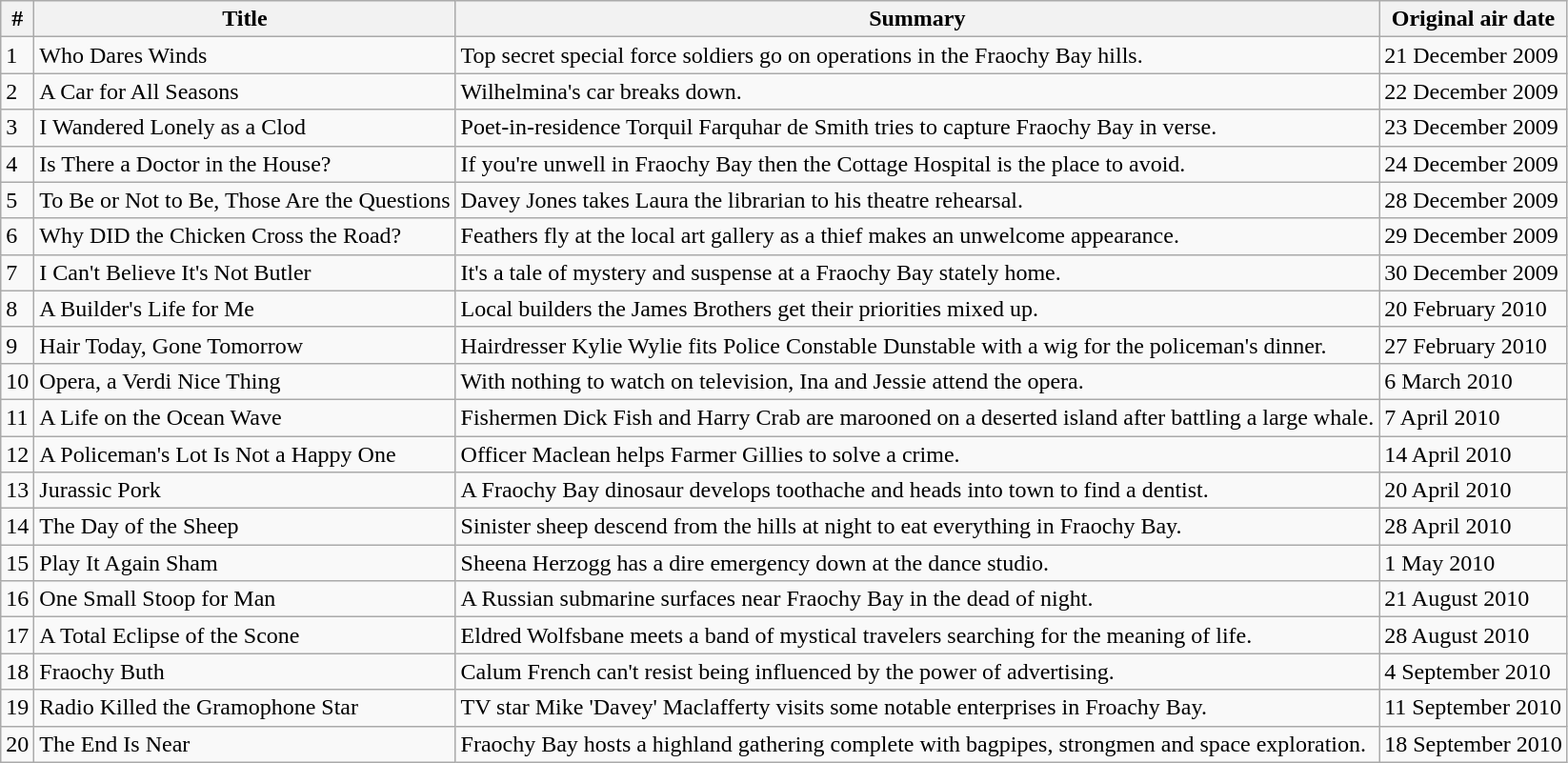<table class="wikitable">
<tr>
<th>#</th>
<th>Title</th>
<th>Summary</th>
<th>Original air date</th>
</tr>
<tr>
<td>1</td>
<td>Who Dares Winds</td>
<td>Top secret special force soldiers go on operations in the Fraochy Bay hills.</td>
<td>21 December 2009</td>
</tr>
<tr>
<td>2</td>
<td>A Car for All Seasons</td>
<td>Wilhelmina's car breaks down.</td>
<td>22 December 2009</td>
</tr>
<tr>
<td>3</td>
<td>I Wandered Lonely as a Clod</td>
<td>Poet-in-residence Torquil Farquhar de Smith tries to capture Fraochy Bay in verse.</td>
<td>23 December 2009</td>
</tr>
<tr>
<td>4</td>
<td>Is There a Doctor in the House?</td>
<td>If you're unwell in Fraochy Bay then the Cottage Hospital is the place to avoid.</td>
<td>24 December 2009</td>
</tr>
<tr>
<td>5</td>
<td>To Be or Not to Be, Those Are the Questions</td>
<td>Davey Jones takes Laura the librarian to his theatre rehearsal.</td>
<td>28 December 2009</td>
</tr>
<tr>
<td>6</td>
<td>Why DID the Chicken Cross the Road?</td>
<td>Feathers fly at the local art gallery as a thief makes an unwelcome appearance.</td>
<td>29 December 2009</td>
</tr>
<tr>
<td>7</td>
<td>I Can't Believe It's Not Butler</td>
<td>It's a tale of mystery and suspense at a Fraochy Bay stately home.</td>
<td>30 December 2009</td>
</tr>
<tr>
<td>8</td>
<td>A Builder's Life for Me</td>
<td>Local builders the James Brothers get their priorities mixed up.</td>
<td>20 February 2010</td>
</tr>
<tr>
<td>9</td>
<td>Hair Today, Gone Tomorrow</td>
<td>Hairdresser Kylie Wylie fits Police Constable Dunstable with a wig for the policeman's dinner.</td>
<td>27 February 2010</td>
</tr>
<tr>
<td>10</td>
<td>Opera, a Verdi Nice Thing</td>
<td>With nothing to watch on television, Ina and Jessie attend the opera.</td>
<td>6 March 2010</td>
</tr>
<tr>
<td>11</td>
<td>A Life on the Ocean Wave</td>
<td>Fishermen Dick Fish and Harry Crab are marooned on a deserted island after battling a large whale.</td>
<td>7 April 2010</td>
</tr>
<tr>
<td>12</td>
<td>A Policeman's Lot Is Not a Happy One</td>
<td>Officer Maclean helps Farmer Gillies to solve a crime.</td>
<td>14 April 2010</td>
</tr>
<tr>
<td>13</td>
<td>Jurassic Pork</td>
<td>A Fraochy Bay dinosaur develops toothache and heads into town to find a dentist.</td>
<td>20 April 2010</td>
</tr>
<tr>
<td>14</td>
<td>The Day of the Sheep</td>
<td>Sinister sheep descend from the hills at night to eat everything in Fraochy Bay.</td>
<td>28 April 2010</td>
</tr>
<tr>
<td>15</td>
<td>Play It Again Sham</td>
<td>Sheena Herzogg has a dire emergency down at the dance studio.</td>
<td>1 May 2010</td>
</tr>
<tr>
<td>16</td>
<td>One Small Stoop for Man</td>
<td>A Russian submarine surfaces near Fraochy Bay in the dead of night.</td>
<td>21 August 2010</td>
</tr>
<tr>
<td>17</td>
<td>A Total Eclipse of the Scone</td>
<td>Eldred Wolfsbane meets a band of mystical travelers searching for the meaning of life.</td>
<td>28 August 2010</td>
</tr>
<tr>
<td>18</td>
<td>Fraochy Buth</td>
<td>Calum French can't resist being influenced by the power of advertising.</td>
<td>4 September 2010</td>
</tr>
<tr>
<td>19</td>
<td>Radio Killed the Gramophone Star</td>
<td>TV star Mike 'Davey' Maclafferty visits some notable enterprises in Froachy Bay.</td>
<td>11 September 2010</td>
</tr>
<tr>
<td>20</td>
<td>The End Is Near</td>
<td>Fraochy Bay hosts a highland gathering complete with bagpipes, strongmen and space exploration.</td>
<td>18 September 2010</td>
</tr>
</table>
